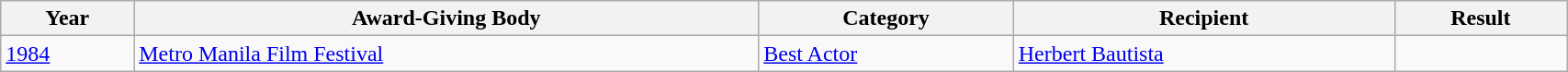<table | width="90%" class="wikitable sortable">
<tr>
<th>Year</th>
<th>Award-Giving Body</th>
<th>Category</th>
<th>Recipient</th>
<th>Result</th>
</tr>
<tr>
<td><a href='#'>1984</a></td>
<td><a href='#'>Metro Manila Film Festival</a></td>
<td><a href='#'>Best Actor</a></td>
<td><a href='#'>Herbert Bautista</a> </td>
<td></td>
</tr>
</table>
